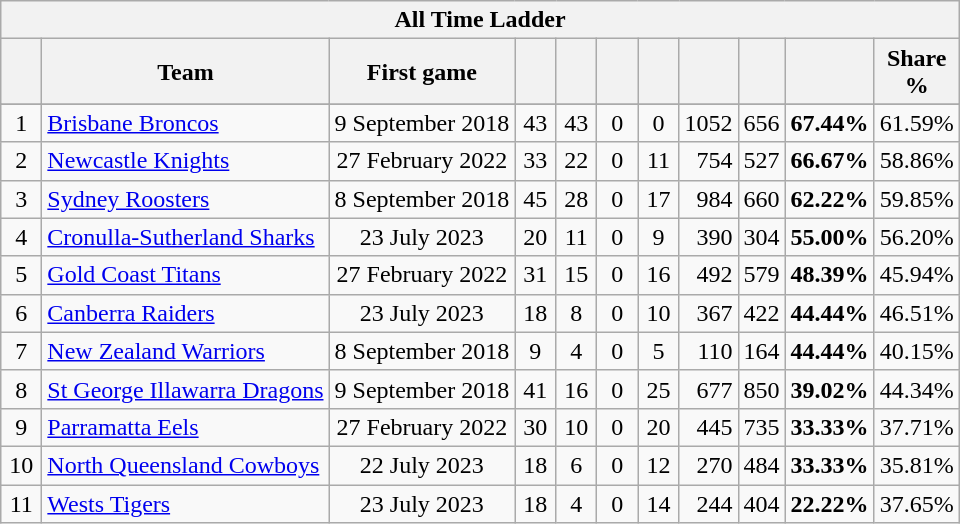<table class="wikitable sortable" style="text-align:center;">
<tr>
<th colspan="11">All Time Ladder</th>
</tr>
<tr>
<th width="20"></th>
<th>Team</th>
<th>First game</th>
<th width="20"></th>
<th width="20"></th>
<th width="20"></th>
<th width="20"></th>
<th width="20"></th>
<th width="20"></th>
<th width="20"></th>
<th width="20">Share %</th>
</tr>
<tr style="background:">
</tr>
<tr>
<td>1</td>
<td align=left> <a href='#'>Brisbane Broncos</a></td>
<td>9 September 2018</td>
<td>43</td>
<td>43</td>
<td>0</td>
<td>0</td>
<td align=right>1052</td>
<td align=right>656</td>
<td><strong>67.44%</strong></td>
<td>61.59%</td>
</tr>
<tr>
<td>2</td>
<td align=left> <a href='#'>Newcastle Knights</a></td>
<td>27 February 2022</td>
<td>33</td>
<td>22</td>
<td>0</td>
<td>11</td>
<td align=right>754</td>
<td align=right>527</td>
<td><strong>66.67%</strong></td>
<td>58.86%</td>
</tr>
<tr>
<td>3</td>
<td align=left> <a href='#'>Sydney Roosters</a></td>
<td>8 September 2018</td>
<td>45</td>
<td>28</td>
<td>0</td>
<td>17</td>
<td align=right>984</td>
<td align=right>660</td>
<td><strong>62.22%</strong></td>
<td>59.85%</td>
</tr>
<tr>
<td>4</td>
<td align=left> <a href='#'>Cronulla-Sutherland Sharks</a></td>
<td>23 July 2023</td>
<td>20</td>
<td>11</td>
<td>0</td>
<td>9</td>
<td align=right>390</td>
<td align=right>304</td>
<td><strong>55.00%</strong></td>
<td>56.20%</td>
</tr>
<tr>
<td>5</td>
<td align=left> <a href='#'>Gold Coast Titans</a></td>
<td>27 February 2022</td>
<td>31</td>
<td>15</td>
<td>0</td>
<td>16</td>
<td align=right>492</td>
<td align=right>579</td>
<td><strong>48.39%</strong></td>
<td>45.94%</td>
</tr>
<tr>
<td>6</td>
<td align=left> <a href='#'>Canberra Raiders</a></td>
<td>23 July 2023</td>
<td>18</td>
<td>8</td>
<td>0</td>
<td>10</td>
<td align=right>367</td>
<td align=right>422</td>
<td><strong>44.44%</strong></td>
<td>46.51%</td>
</tr>
<tr>
<td>7</td>
<td align=left> <a href='#'>New Zealand Warriors</a></td>
<td>8 September 2018</td>
<td>9</td>
<td>4</td>
<td>0</td>
<td>5</td>
<td align=right>110</td>
<td align=right>164</td>
<td><strong>44.44%</strong></td>
<td>40.15%</td>
</tr>
<tr>
<td>8</td>
<td align=left> <a href='#'>St George Illawarra Dragons</a></td>
<td>9 September 2018</td>
<td>41</td>
<td>16</td>
<td>0</td>
<td>25</td>
<td align=right>677</td>
<td align=right>850</td>
<td><strong>39.02%</strong></td>
<td>44.34%</td>
</tr>
<tr>
<td>9</td>
<td align=left> <a href='#'>Parramatta Eels</a></td>
<td>27 February 2022</td>
<td>30</td>
<td>10</td>
<td>0</td>
<td>20</td>
<td align=right>445</td>
<td align=right>735</td>
<td><strong>33.33%</strong></td>
<td>37.71%</td>
</tr>
<tr>
<td>10</td>
<td align=left> <a href='#'>North Queensland Cowboys</a></td>
<td>22 July 2023</td>
<td>18</td>
<td>6</td>
<td>0</td>
<td>12</td>
<td align=right>270</td>
<td align=right>484</td>
<td><strong>33.33%</strong></td>
<td>35.81%</td>
</tr>
<tr>
<td>11</td>
<td align=left> <a href='#'>Wests Tigers</a></td>
<td>23 July 2023</td>
<td>18</td>
<td>4</td>
<td>0</td>
<td>14</td>
<td align=right>244</td>
<td align=right>404</td>
<td><strong>22.22%</strong></td>
<td>37.65%</td>
</tr>
</table>
